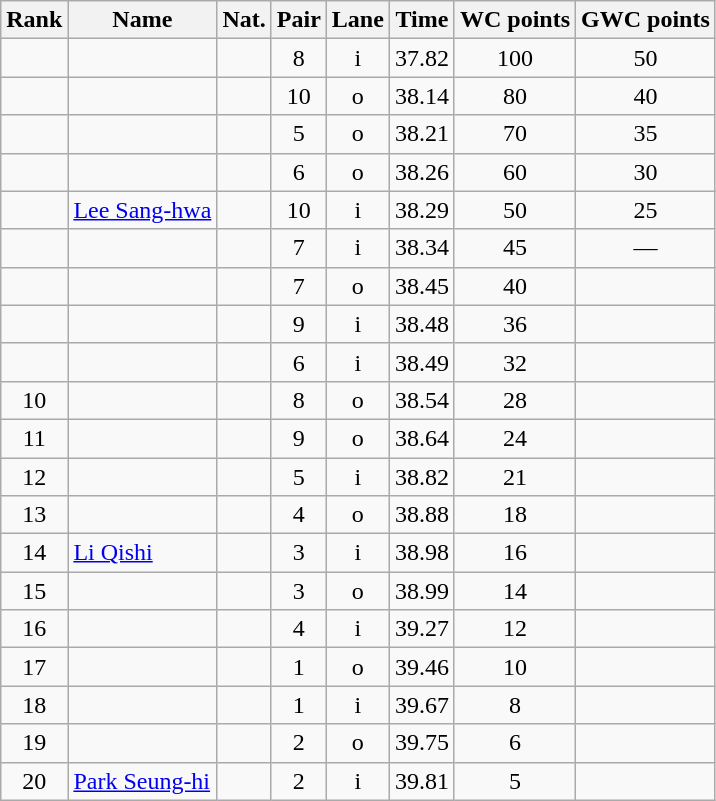<table class="wikitable sortable" style="text-align:center">
<tr>
<th>Rank</th>
<th>Name</th>
<th>Nat.</th>
<th>Pair</th>
<th>Lane</th>
<th>Time</th>
<th>WC points</th>
<th>GWC points</th>
</tr>
<tr>
<td></td>
<td align=left></td>
<td></td>
<td>8</td>
<td>i</td>
<td>37.82</td>
<td>100</td>
<td>50</td>
</tr>
<tr>
<td></td>
<td align=left></td>
<td></td>
<td>10</td>
<td>o</td>
<td>38.14</td>
<td>80</td>
<td>40</td>
</tr>
<tr>
<td></td>
<td align=left></td>
<td></td>
<td>5</td>
<td>o</td>
<td>38.21</td>
<td>70</td>
<td>35</td>
</tr>
<tr>
<td></td>
<td align=left></td>
<td></td>
<td>6</td>
<td>o</td>
<td>38.26</td>
<td>60</td>
<td>30</td>
</tr>
<tr>
<td></td>
<td align=left><a href='#'>Lee Sang-hwa</a></td>
<td></td>
<td>10</td>
<td>i</td>
<td>38.29</td>
<td>50</td>
<td>25</td>
</tr>
<tr>
<td></td>
<td align=left></td>
<td></td>
<td>7</td>
<td>i</td>
<td>38.34</td>
<td>45</td>
<td>—</td>
</tr>
<tr>
<td></td>
<td align=left></td>
<td></td>
<td>7</td>
<td>o</td>
<td>38.45</td>
<td>40</td>
<td></td>
</tr>
<tr>
<td></td>
<td align=left></td>
<td></td>
<td>9</td>
<td>i</td>
<td>38.48</td>
<td>36</td>
<td></td>
</tr>
<tr>
<td></td>
<td align=left></td>
<td></td>
<td>6</td>
<td>i</td>
<td>38.49</td>
<td>32</td>
<td></td>
</tr>
<tr>
<td>10</td>
<td align=left></td>
<td></td>
<td>8</td>
<td>o</td>
<td>38.54</td>
<td>28</td>
<td></td>
</tr>
<tr>
<td>11</td>
<td align=left></td>
<td></td>
<td>9</td>
<td>o</td>
<td>38.64</td>
<td>24</td>
<td></td>
</tr>
<tr>
<td>12</td>
<td align=left></td>
<td></td>
<td>5</td>
<td>i</td>
<td>38.82</td>
<td>21</td>
<td></td>
</tr>
<tr>
<td>13</td>
<td align=left></td>
<td></td>
<td>4</td>
<td>o</td>
<td>38.88</td>
<td>18</td>
<td></td>
</tr>
<tr>
<td>14</td>
<td align=left><a href='#'>Li Qishi</a></td>
<td></td>
<td>3</td>
<td>i</td>
<td>38.98</td>
<td>16</td>
<td></td>
</tr>
<tr>
<td>15</td>
<td align=left></td>
<td></td>
<td>3</td>
<td>o</td>
<td>38.99</td>
<td>14</td>
<td></td>
</tr>
<tr>
<td>16</td>
<td align=left></td>
<td></td>
<td>4</td>
<td>i</td>
<td>39.27</td>
<td>12</td>
<td></td>
</tr>
<tr>
<td>17</td>
<td align=left></td>
<td></td>
<td>1</td>
<td>o</td>
<td>39.46</td>
<td>10</td>
<td></td>
</tr>
<tr>
<td>18</td>
<td align=left></td>
<td></td>
<td>1</td>
<td>i</td>
<td>39.67</td>
<td>8</td>
<td></td>
</tr>
<tr>
<td>19</td>
<td align=left></td>
<td></td>
<td>2</td>
<td>o</td>
<td>39.75</td>
<td>6</td>
<td></td>
</tr>
<tr>
<td>20</td>
<td align=left><a href='#'>Park Seung-hi</a></td>
<td></td>
<td>2</td>
<td>i</td>
<td>39.81</td>
<td>5</td>
<td></td>
</tr>
</table>
